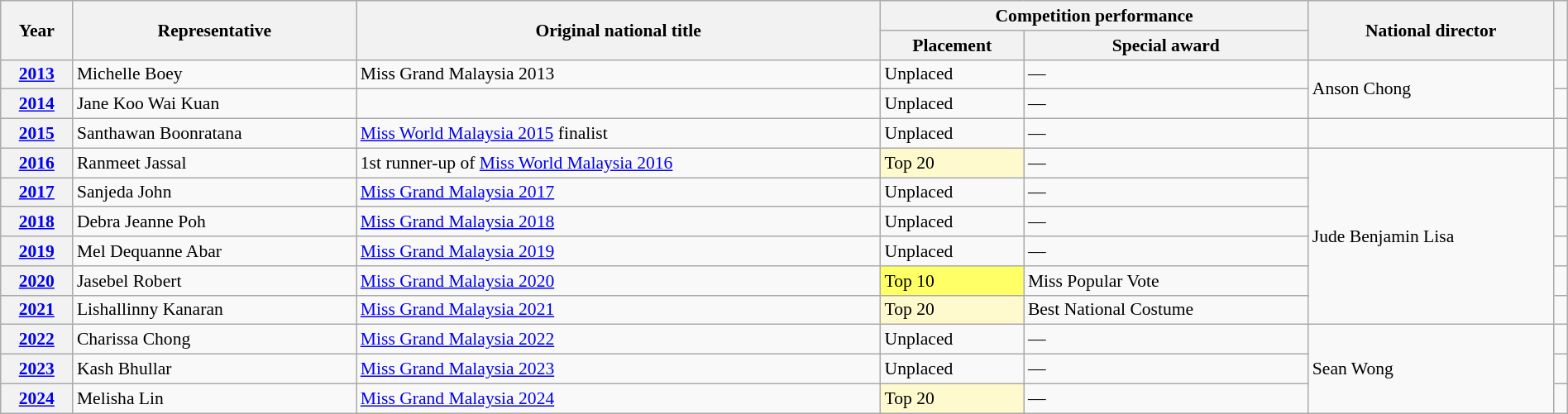<table class="wikitable defaultcenter col2left" style="font-size:90%; width:100%">
<tr>
<th rowspan=2>Year</th>
<th rowspan=2>Representative</th>
<th rowspan=2>Original national title</th>
<th colspan=2>Competition performance</th>
<th rowspan=2>National director</th>
<th rowspan=2></th>
</tr>
<tr>
<th>Placement</th>
<th>Special award</th>
</tr>
<tr>
<th><a href='#'>2013</a></th>
<td>Michelle Boey</td>
<td>Miss Grand Malaysia 2013</td>
<td>Unplaced</td>
<td>—</td>
<td rowspan=2>Anson Chong</td>
<td></td>
</tr>
<tr>
<th><a href='#'>2014</a></th>
<td>Jane Koo Wai Kuan</td>
<td></td>
<td>Unplaced</td>
<td>—</td>
<td></td>
</tr>
<tr>
<th><a href='#'>2015</a></th>
<td>Santhawan Boonratana</td>
<td><a href='#'>Miss World Malaysia 2015</a> finalist</td>
<td>Unplaced</td>
<td>—</td>
<td></td>
<td></td>
</tr>
<tr>
<th><a href='#'>2016</a></th>
<td>Ranmeet Jassal</td>
<td>1st runner-up of <a href='#'>Miss World Malaysia 2016</a></td>
<td bgcolor=#FFFACD>Top 20</td>
<td>—</td>
<td rowspan=6>Jude Benjamin Lisa</td>
<td></td>
</tr>
<tr>
<th><a href='#'>2017</a></th>
<td>Sanjeda John</td>
<td><a href='#'>Miss Grand Malaysia 2017</a></td>
<td>Unplaced</td>
<td>—</td>
<td></td>
</tr>
<tr>
<th><a href='#'>2018</a></th>
<td>Debra Jeanne Poh</td>
<td><a href='#'>Miss Grand Malaysia 2018</a></td>
<td>Unplaced</td>
<td>—</td>
<td></td>
</tr>
<tr>
<th><a href='#'>2019</a></th>
<td>Mel Dequanne Abar</td>
<td><a href='#'>Miss Grand Malaysia 2019</a></td>
<td>Unplaced</td>
<td>—</td>
<td></td>
</tr>
<tr>
<th><a href='#'>2020</a></th>
<td>Jasebel Robert</td>
<td><a href='#'>Miss Grand Malaysia 2020</a></td>
<td bgcolor=#FFFF66>Top 10</td>
<td>Miss Popular Vote</td>
<td></td>
</tr>
<tr>
<th><a href='#'>2021</a></th>
<td>Lishallinny Kanaran</td>
<td><a href='#'>Miss Grand Malaysia 2021</a></td>
<td bgcolor=#FFFACD>Top 20</td>
<td>Best National Costume</td>
<td></td>
</tr>
<tr>
<th><a href='#'>2022</a></th>
<td>Charissa Chong</td>
<td><a href='#'>Miss Grand Malaysia 2022</a></td>
<td>Unplaced</td>
<td>—</td>
<td rowspan=3>Sean Wong</td>
<td></td>
</tr>
<tr>
<th><a href='#'>2023</a></th>
<td>Kash Bhullar</td>
<td><a href='#'>Miss Grand Malaysia 2023</a></td>
<td>Unplaced</td>
<td>—</td>
<td></td>
</tr>
<tr>
<th><a href='#'>2024</a></th>
<td>Melisha Lin</td>
<td><a href='#'>Miss Grand Malaysia 2024</a></td>
<td bgcolor=#FFFACD>Top 20</td>
<td>—</td>
<td></td>
</tr>
</table>
